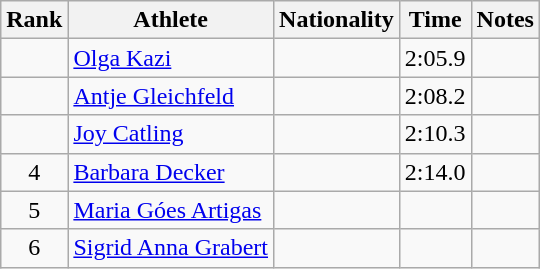<table class="wikitable sortable" style="text-align:center">
<tr>
<th>Rank</th>
<th>Athlete</th>
<th>Nationality</th>
<th>Time</th>
<th>Notes</th>
</tr>
<tr>
<td></td>
<td align=left><a href='#'>Olga Kazi</a></td>
<td align=left></td>
<td>2:05.9</td>
<td></td>
</tr>
<tr>
<td></td>
<td align=left><a href='#'>Antje Gleichfeld</a></td>
<td align=left></td>
<td>2:08.2</td>
<td></td>
</tr>
<tr>
<td></td>
<td align=left><a href='#'>Joy Catling</a></td>
<td align=left></td>
<td>2:10.3</td>
<td></td>
</tr>
<tr>
<td>4</td>
<td align=left><a href='#'>Barbara Decker</a></td>
<td align=left></td>
<td>2:14.0</td>
<td></td>
</tr>
<tr>
<td>5</td>
<td align=left><a href='#'>Maria Góes Artigas</a></td>
<td align=left></td>
<td></td>
<td></td>
</tr>
<tr>
<td>6</td>
<td align=left><a href='#'>Sigrid Anna Grabert</a></td>
<td align=left></td>
<td></td>
<td></td>
</tr>
</table>
